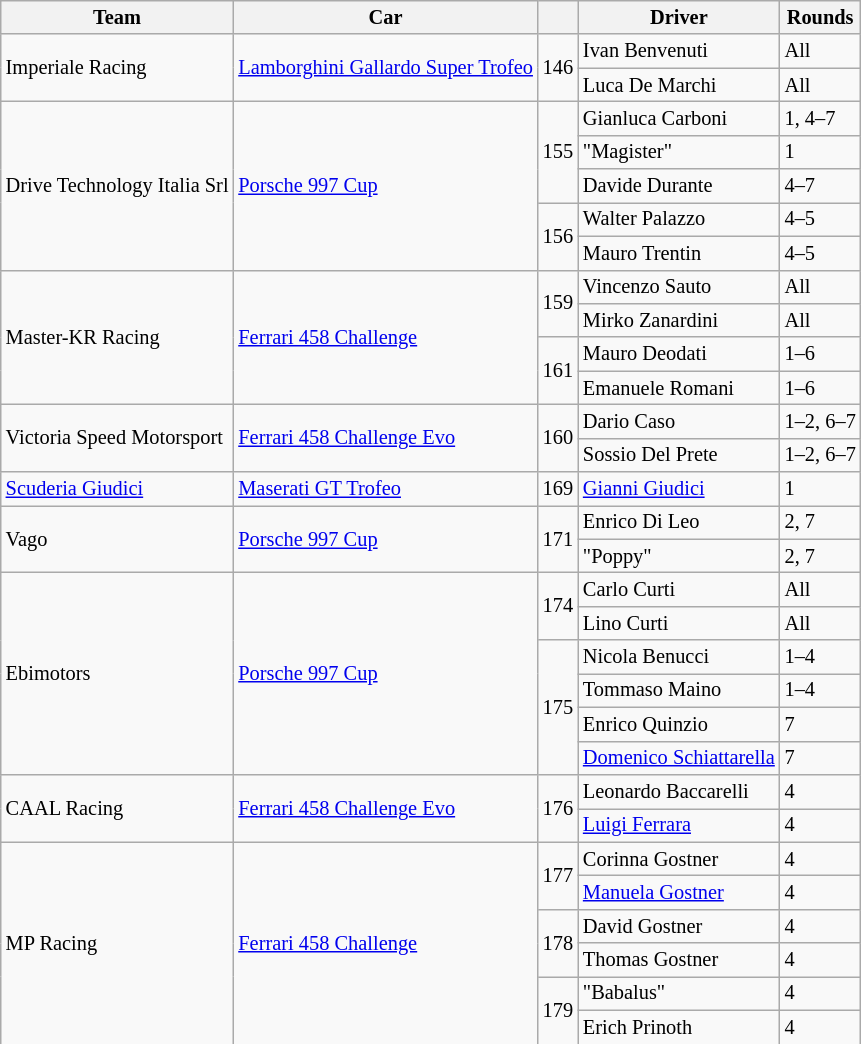<table class="wikitable" style="font-size: 85%;">
<tr>
<th>Team</th>
<th>Car</th>
<th></th>
<th>Driver</th>
<th>Rounds</th>
</tr>
<tr>
<td rowspan=2> Imperiale Racing</td>
<td rowspan=2><a href='#'>Lamborghini Gallardo Super Trofeo</a></td>
<td rowspan=2>146</td>
<td> Ivan Benvenuti</td>
<td>All</td>
</tr>
<tr>
<td> Luca De Marchi</td>
<td>All</td>
</tr>
<tr>
<td rowspan=5> Drive Technology Italia Srl</td>
<td rowspan=5><a href='#'>Porsche 997 Cup</a></td>
<td rowspan=3>155</td>
<td> Gianluca Carboni</td>
<td>1, 4–7</td>
</tr>
<tr>
<td> "Magister"</td>
<td>1</td>
</tr>
<tr>
<td> Davide Durante</td>
<td>4–7</td>
</tr>
<tr>
<td rowspan=2>156</td>
<td> Walter Palazzo</td>
<td>4–5</td>
</tr>
<tr>
<td> Mauro Trentin</td>
<td>4–5</td>
</tr>
<tr>
<td rowspan=4> Master-KR Racing</td>
<td rowspan=4><a href='#'>Ferrari 458 Challenge</a></td>
<td rowspan=2>159</td>
<td> Vincenzo Sauto</td>
<td>All</td>
</tr>
<tr>
<td> Mirko Zanardini</td>
<td>All</td>
</tr>
<tr>
<td rowspan=2>161</td>
<td> Mauro Deodati</td>
<td>1–6</td>
</tr>
<tr>
<td> Emanuele Romani</td>
<td>1–6</td>
</tr>
<tr>
<td rowspan=2> Victoria Speed Motorsport</td>
<td rowspan=2><a href='#'>Ferrari 458 Challenge Evo</a></td>
<td rowspan=2>160</td>
<td> Dario Caso</td>
<td>1–2, 6–7</td>
</tr>
<tr>
<td> Sossio Del Prete</td>
<td>1–2, 6–7</td>
</tr>
<tr>
<td> <a href='#'>Scuderia Giudici</a></td>
<td><a href='#'>Maserati GT Trofeo</a></td>
<td>169</td>
<td> <a href='#'>Gianni Giudici</a></td>
<td>1</td>
</tr>
<tr>
<td rowspan=2> Vago</td>
<td rowspan=2><a href='#'>Porsche 997 Cup</a></td>
<td rowspan=2>171</td>
<td> Enrico Di Leo</td>
<td>2, 7</td>
</tr>
<tr>
<td> "Poppy"</td>
<td>2, 7</td>
</tr>
<tr>
<td rowspan=6> Ebimotors</td>
<td rowspan=6><a href='#'>Porsche 997 Cup</a></td>
<td rowspan=2>174</td>
<td> Carlo Curti</td>
<td>All</td>
</tr>
<tr>
<td> Lino Curti</td>
<td>All</td>
</tr>
<tr>
<td rowspan=4>175</td>
<td> Nicola Benucci</td>
<td>1–4</td>
</tr>
<tr>
<td> Tommaso Maino</td>
<td>1–4</td>
</tr>
<tr>
<td> Enrico Quinzio</td>
<td>7</td>
</tr>
<tr>
<td> <a href='#'>Domenico Schiattarella</a></td>
<td>7</td>
</tr>
<tr>
<td rowspan=2> CAAL Racing</td>
<td rowspan=2><a href='#'>Ferrari 458 Challenge Evo</a></td>
<td rowspan=2>176</td>
<td> Leonardo Baccarelli</td>
<td>4</td>
</tr>
<tr>
<td> <a href='#'>Luigi Ferrara</a></td>
<td>4</td>
</tr>
<tr>
<td rowspan=6> MP Racing</td>
<td rowspan=6><a href='#'>Ferrari 458 Challenge</a></td>
<td rowspan=2>177</td>
<td> Corinna Gostner</td>
<td>4</td>
</tr>
<tr>
<td> <a href='#'>Manuela Gostner</a></td>
<td>4</td>
</tr>
<tr>
<td rowspan=2>178</td>
<td> David Gostner</td>
<td>4</td>
</tr>
<tr>
<td> Thomas Gostner</td>
<td>4</td>
</tr>
<tr>
<td rowspan=2>179</td>
<td> "Babalus"</td>
<td>4</td>
</tr>
<tr>
<td> Erich Prinoth</td>
<td>4</td>
</tr>
</table>
